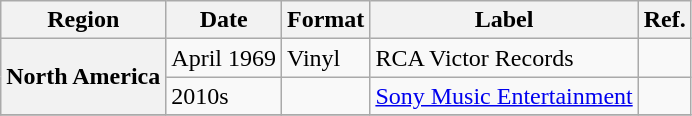<table class="wikitable plainrowheaders">
<tr>
<th scope="col">Region</th>
<th scope="col">Date</th>
<th scope="col">Format</th>
<th scope="col">Label</th>
<th scope="col">Ref.</th>
</tr>
<tr>
<th scope="row" rowspan="2">North America</th>
<td>April 1969</td>
<td>Vinyl</td>
<td>RCA Victor Records</td>
<td></td>
</tr>
<tr>
<td>2010s</td>
<td></td>
<td><a href='#'>Sony Music Entertainment</a></td>
<td></td>
</tr>
<tr>
</tr>
</table>
